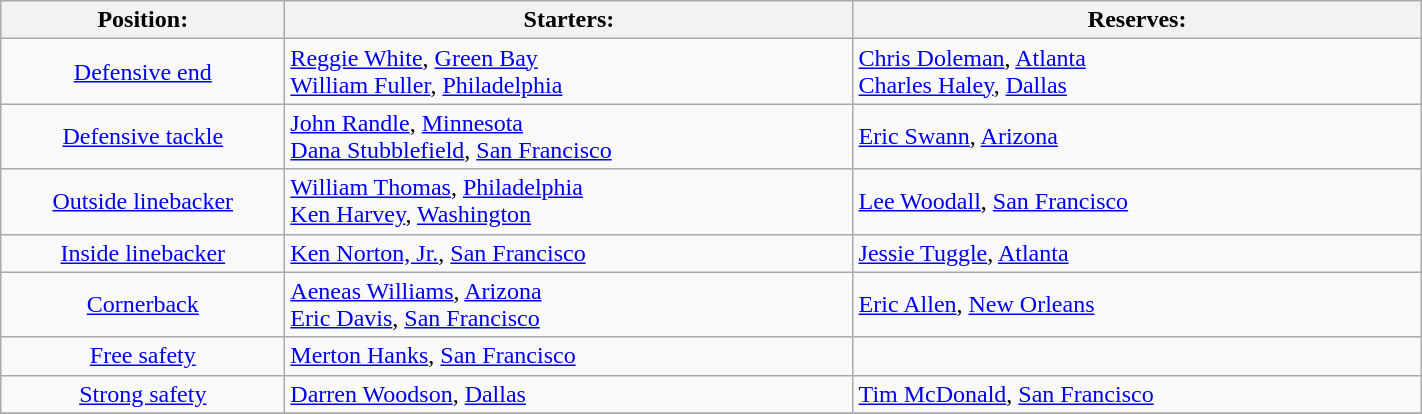<table class="wikitable" width=75%>
<tr>
<th width=20%>Position:</th>
<th width=40%>Starters:</th>
<th width=40%>Reserves:</th>
</tr>
<tr>
<td align=center><a href='#'>Defensive end</a></td>
<td> <a href='#'>Reggie White</a>, <a href='#'>Green Bay</a><br> <a href='#'>William Fuller</a>, <a href='#'>Philadelphia</a></td>
<td> <a href='#'>Chris Doleman</a>, <a href='#'>Atlanta</a><br> <a href='#'>Charles Haley</a>, <a href='#'>Dallas</a></td>
</tr>
<tr>
<td align=center><a href='#'>Defensive tackle</a></td>
<td> <a href='#'>John Randle</a>, <a href='#'>Minnesota</a><br> <a href='#'>Dana Stubblefield</a>, <a href='#'>San Francisco</a></td>
<td> <a href='#'>Eric Swann</a>, <a href='#'>Arizona</a></td>
</tr>
<tr>
<td align=center><a href='#'>Outside linebacker</a></td>
<td> <a href='#'>William Thomas</a>, <a href='#'>Philadelphia</a><br> <a href='#'>Ken Harvey</a>, <a href='#'>Washington</a></td>
<td> <a href='#'>Lee Woodall</a>, <a href='#'>San Francisco</a></td>
</tr>
<tr>
<td align=center><a href='#'>Inside linebacker</a></td>
<td> <a href='#'>Ken Norton, Jr.</a>, <a href='#'>San Francisco</a></td>
<td> <a href='#'>Jessie Tuggle</a>, <a href='#'>Atlanta</a></td>
</tr>
<tr>
<td align=center><a href='#'>Cornerback</a></td>
<td> <a href='#'>Aeneas Williams</a>, <a href='#'>Arizona</a><br> <a href='#'>Eric Davis</a>, <a href='#'>San Francisco</a></td>
<td> <a href='#'>Eric Allen</a>, <a href='#'>New Orleans</a></td>
</tr>
<tr>
<td align=center><a href='#'>Free safety</a></td>
<td> <a href='#'>Merton Hanks</a>, <a href='#'>San Francisco</a></td>
<td></td>
</tr>
<tr>
<td align=center><a href='#'>Strong safety</a></td>
<td> <a href='#'>Darren Woodson</a>, <a href='#'>Dallas</a></td>
<td> <a href='#'>Tim McDonald</a>, <a href='#'>San Francisco</a></td>
</tr>
<tr>
</tr>
</table>
